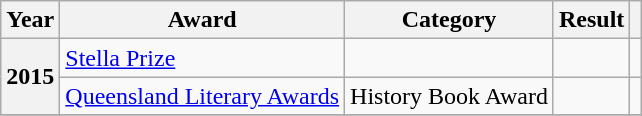<table class="wikitable sortable">
<tr>
<th>Year</th>
<th>Award</th>
<th>Category</th>
<th>Result</th>
<th></th>
</tr>
<tr>
<th rowspan="2">2015</th>
<td><a href='#'>Stella Prize</a></td>
<td></td>
<td></td>
<td></td>
</tr>
<tr>
<td><a href='#'>Queensland Literary Awards</a></td>
<td>History Book Award</td>
<td></td>
<td></td>
</tr>
<tr>
</tr>
</table>
